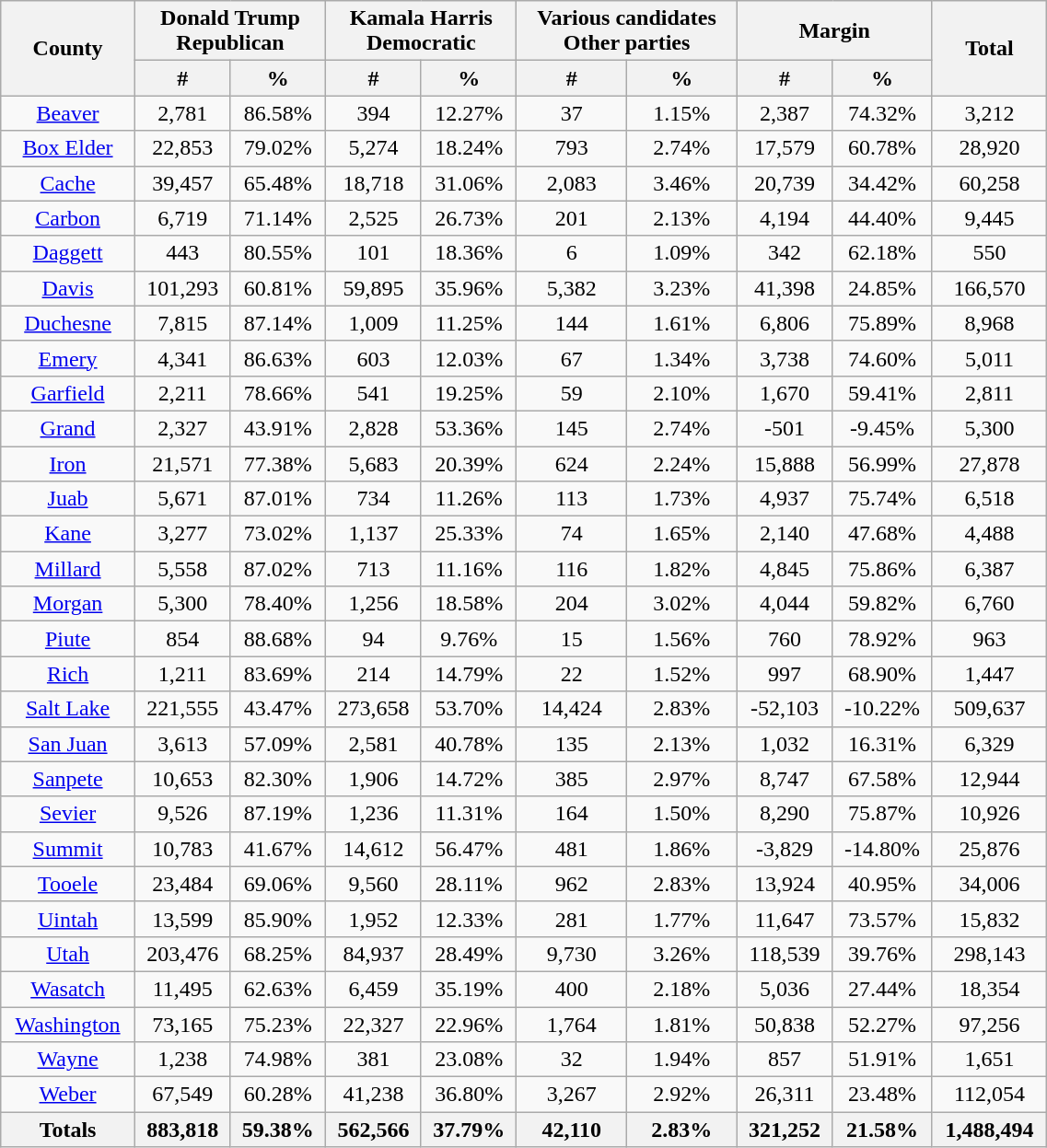<table width="60%" class="wikitable sortable">
<tr>
<th rowspan="2">County</th>
<th colspan="2">Donald Trump<br>Republican</th>
<th colspan="2">Kamala Harris<br>Democratic</th>
<th style="text-align:center;" colspan="2">Various candidates<br>Other parties</th>
<th style="text-align:center;" colspan="2">Margin</th>
<th style="text-align:center;" rowspan="2">Total</th>
</tr>
<tr>
<th style="text-align:center;" data-sort-type="number">#</th>
<th style="text-align:center;" data-sort-type="number">%</th>
<th style="text-align:center;" data-sort-type="number">#</th>
<th style="text-align:center;" data-sort-type="number">%</th>
<th style="text-align:center;" data-sort-type="number">#</th>
<th style="text-align:center;" data-sort-type="number">%</th>
<th style="text-align:center;" data-sort-type="number">#</th>
<th style="text-align:center;" data-sort-type="number">%</th>
</tr>
<tr style="text-align:center;">
<td><a href='#'>Beaver</a></td>
<td>2,781</td>
<td>86.58%</td>
<td>394</td>
<td>12.27%</td>
<td>37</td>
<td>1.15%</td>
<td>2,387</td>
<td>74.32%</td>
<td>3,212</td>
</tr>
<tr style="text-align:center;">
<td><a href='#'>Box Elder</a></td>
<td>22,853</td>
<td>79.02%</td>
<td>5,274</td>
<td>18.24%</td>
<td>793</td>
<td>2.74%</td>
<td>17,579</td>
<td>60.78%</td>
<td>28,920</td>
</tr>
<tr style="text-align:center;">
<td><a href='#'>Cache</a></td>
<td>39,457</td>
<td>65.48%</td>
<td>18,718</td>
<td>31.06%</td>
<td>2,083</td>
<td>3.46%</td>
<td>20,739</td>
<td>34.42%</td>
<td>60,258</td>
</tr>
<tr style="text-align:center;">
<td><a href='#'>Carbon</a></td>
<td>6,719</td>
<td>71.14%</td>
<td>2,525</td>
<td>26.73%</td>
<td>201</td>
<td>2.13%</td>
<td>4,194</td>
<td>44.40%</td>
<td>9,445</td>
</tr>
<tr style="text-align:center;">
<td><a href='#'>Daggett</a></td>
<td>443</td>
<td>80.55%</td>
<td>101</td>
<td>18.36%</td>
<td>6</td>
<td>1.09%</td>
<td>342</td>
<td>62.18%</td>
<td>550</td>
</tr>
<tr style="text-align:center;">
<td><a href='#'>Davis</a></td>
<td>101,293</td>
<td>60.81%</td>
<td>59,895</td>
<td>35.96%</td>
<td>5,382</td>
<td>3.23%</td>
<td>41,398</td>
<td>24.85%</td>
<td>166,570</td>
</tr>
<tr style="text-align:center;">
<td><a href='#'>Duchesne</a></td>
<td>7,815</td>
<td>87.14%</td>
<td>1,009</td>
<td>11.25%</td>
<td>144</td>
<td>1.61%</td>
<td>6,806</td>
<td>75.89%</td>
<td>8,968</td>
</tr>
<tr style="text-align:center;">
<td><a href='#'>Emery</a></td>
<td>4,341</td>
<td>86.63%</td>
<td>603</td>
<td>12.03%</td>
<td>67</td>
<td>1.34%</td>
<td>3,738</td>
<td>74.60%</td>
<td>5,011</td>
</tr>
<tr style="text-align:center;">
<td><a href='#'>Garfield</a></td>
<td>2,211</td>
<td>78.66%</td>
<td>541</td>
<td>19.25%</td>
<td>59</td>
<td>2.10%</td>
<td>1,670</td>
<td>59.41%</td>
<td>2,811</td>
</tr>
<tr style="text-align:center;">
<td><a href='#'>Grand</a></td>
<td>2,327</td>
<td>43.91%</td>
<td>2,828</td>
<td>53.36%</td>
<td>145</td>
<td>2.74%</td>
<td>-501</td>
<td>-9.45%</td>
<td>5,300</td>
</tr>
<tr style="text-align:center;">
<td><a href='#'>Iron</a></td>
<td>21,571</td>
<td>77.38%</td>
<td>5,683</td>
<td>20.39%</td>
<td>624</td>
<td>2.24%</td>
<td>15,888</td>
<td>56.99%</td>
<td>27,878</td>
</tr>
<tr style="text-align:center;">
<td><a href='#'>Juab</a></td>
<td>5,671</td>
<td>87.01%</td>
<td>734</td>
<td>11.26%</td>
<td>113</td>
<td>1.73%</td>
<td>4,937</td>
<td>75.74%</td>
<td>6,518</td>
</tr>
<tr style="text-align:center;">
<td><a href='#'>Kane</a></td>
<td>3,277</td>
<td>73.02%</td>
<td>1,137</td>
<td>25.33%</td>
<td>74</td>
<td>1.65%</td>
<td>2,140</td>
<td>47.68%</td>
<td>4,488</td>
</tr>
<tr style="text-align:center;">
<td><a href='#'>Millard</a></td>
<td>5,558</td>
<td>87.02%</td>
<td>713</td>
<td>11.16%</td>
<td>116</td>
<td>1.82%</td>
<td>4,845</td>
<td>75.86%</td>
<td>6,387</td>
</tr>
<tr style="text-align:center;">
<td><a href='#'>Morgan</a></td>
<td>5,300</td>
<td>78.40%</td>
<td>1,256</td>
<td>18.58%</td>
<td>204</td>
<td>3.02%</td>
<td>4,044</td>
<td>59.82%</td>
<td>6,760</td>
</tr>
<tr style="text-align:center;">
<td><a href='#'>Piute</a></td>
<td>854</td>
<td>88.68%</td>
<td>94</td>
<td>9.76%</td>
<td>15</td>
<td>1.56%</td>
<td>760</td>
<td>78.92%</td>
<td>963</td>
</tr>
<tr style="text-align:center;">
<td><a href='#'>Rich</a></td>
<td>1,211</td>
<td>83.69%</td>
<td>214</td>
<td>14.79%</td>
<td>22</td>
<td>1.52%</td>
<td>997</td>
<td>68.90%</td>
<td>1,447</td>
</tr>
<tr style="text-align:center;">
<td><a href='#'>Salt Lake</a></td>
<td>221,555</td>
<td>43.47%</td>
<td>273,658</td>
<td>53.70%</td>
<td>14,424</td>
<td>2.83%</td>
<td>-52,103</td>
<td>-10.22%</td>
<td>509,637</td>
</tr>
<tr style="text-align:center;">
<td><a href='#'>San Juan</a></td>
<td>3,613</td>
<td>57.09%</td>
<td>2,581</td>
<td>40.78%</td>
<td>135</td>
<td>2.13%</td>
<td>1,032</td>
<td>16.31%</td>
<td>6,329</td>
</tr>
<tr style="text-align:center;">
<td><a href='#'>Sanpete</a></td>
<td>10,653</td>
<td>82.30%</td>
<td>1,906</td>
<td>14.72%</td>
<td>385</td>
<td>2.97%</td>
<td>8,747</td>
<td>67.58%</td>
<td>12,944</td>
</tr>
<tr style="text-align:center;">
<td><a href='#'>Sevier</a></td>
<td>9,526</td>
<td>87.19%</td>
<td>1,236</td>
<td>11.31%</td>
<td>164</td>
<td>1.50%</td>
<td>8,290</td>
<td>75.87%</td>
<td>10,926</td>
</tr>
<tr style="text-align:center;">
<td><a href='#'>Summit</a></td>
<td>10,783</td>
<td>41.67%</td>
<td>14,612</td>
<td>56.47%</td>
<td>481</td>
<td>1.86%</td>
<td>-3,829</td>
<td>-14.80%</td>
<td>25,876</td>
</tr>
<tr style="text-align:center;">
<td><a href='#'>Tooele</a></td>
<td>23,484</td>
<td>69.06%</td>
<td>9,560</td>
<td>28.11%</td>
<td>962</td>
<td>2.83%</td>
<td>13,924</td>
<td>40.95%</td>
<td>34,006</td>
</tr>
<tr style="text-align:center;">
<td><a href='#'>Uintah</a></td>
<td>13,599</td>
<td>85.90%</td>
<td>1,952</td>
<td>12.33%</td>
<td>281</td>
<td>1.77%</td>
<td>11,647</td>
<td>73.57%</td>
<td>15,832</td>
</tr>
<tr style="text-align:center;">
<td><a href='#'>Utah</a></td>
<td>203,476</td>
<td>68.25%</td>
<td>84,937</td>
<td>28.49%</td>
<td>9,730</td>
<td>3.26%</td>
<td>118,539</td>
<td>39.76%</td>
<td>298,143</td>
</tr>
<tr style="text-align:center;">
<td><a href='#'>Wasatch</a></td>
<td>11,495</td>
<td>62.63%</td>
<td>6,459</td>
<td>35.19%</td>
<td>400</td>
<td>2.18%</td>
<td>5,036</td>
<td>27.44%</td>
<td>18,354</td>
</tr>
<tr style="text-align:center;">
<td><a href='#'>Washington</a></td>
<td>73,165</td>
<td>75.23%</td>
<td>22,327</td>
<td>22.96%</td>
<td>1,764</td>
<td>1.81%</td>
<td>50,838</td>
<td>52.27%</td>
<td>97,256</td>
</tr>
<tr style="text-align:center;">
<td><a href='#'>Wayne</a></td>
<td>1,238</td>
<td>74.98%</td>
<td>381</td>
<td>23.08%</td>
<td>32</td>
<td>1.94%</td>
<td>857</td>
<td>51.91%</td>
<td>1,651</td>
</tr>
<tr style="text-align:center;">
<td><a href='#'>Weber</a></td>
<td>67,549</td>
<td>60.28%</td>
<td>41,238</td>
<td>36.80%</td>
<td>3,267</td>
<td>2.92%</td>
<td>26,311</td>
<td>23.48%</td>
<td>112,054</td>
</tr>
<tr>
<th>Totals</th>
<th>883,818</th>
<th>59.38%</th>
<th>562,566</th>
<th>37.79%</th>
<th>42,110</th>
<th>2.83%</th>
<th>321,252</th>
<th>21.58%</th>
<th>1,488,494</th>
</tr>
</table>
